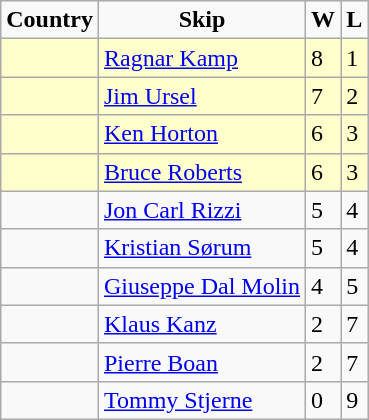<table class="wikitable">
<tr align=center>
<td><strong>Country</strong></td>
<td><strong>Skip</strong></td>
<td><strong>W</strong></td>
<td><strong>L</strong></td>
</tr>
<tr bgcolor="#ffffcc">
<td></td>
<td><a href='#'>Ragnar Kamp</a></td>
<td>8</td>
<td>1</td>
</tr>
<tr bgcolor="#ffffcc">
<td></td>
<td><a href='#'>Jim Ursel</a></td>
<td>7</td>
<td>2</td>
</tr>
<tr bgcolor="#ffffcc">
<td></td>
<td><a href='#'>Ken Horton</a></td>
<td>6</td>
<td>3</td>
</tr>
<tr bgcolor="#ffffcc">
<td></td>
<td><a href='#'>Bruce Roberts</a></td>
<td>6</td>
<td>3</td>
</tr>
<tr>
<td></td>
<td><a href='#'>Jon Carl Rizzi</a></td>
<td>5</td>
<td>4</td>
</tr>
<tr>
<td></td>
<td><a href='#'>Kristian Sørum</a></td>
<td>5</td>
<td>4</td>
</tr>
<tr>
<td></td>
<td><a href='#'>Giuseppe Dal Molin</a></td>
<td>4</td>
<td>5</td>
</tr>
<tr>
<td></td>
<td><a href='#'>Klaus Kanz</a></td>
<td>2</td>
<td>7</td>
</tr>
<tr>
<td></td>
<td><a href='#'>Pierre Boan</a></td>
<td>2</td>
<td>7</td>
</tr>
<tr>
<td></td>
<td><a href='#'>Tommy Stjerne</a></td>
<td>0</td>
<td>9</td>
</tr>
</table>
